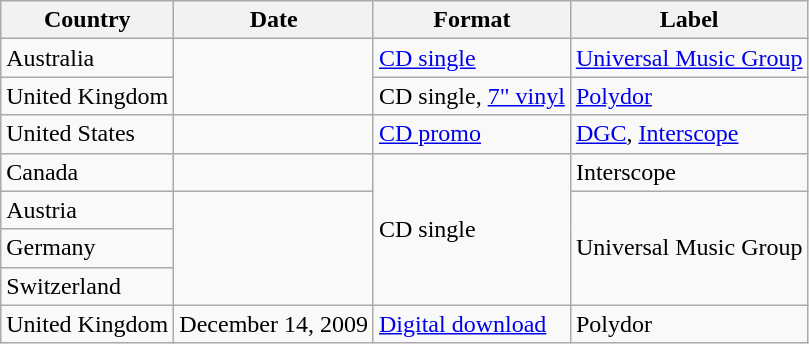<table class="wikitable">
<tr>
<th>Country</th>
<th>Date</th>
<th>Format</th>
<th>Label</th>
</tr>
<tr>
<td>Australia</td>
<td rowspan="2"></td>
<td><a href='#'>CD single</a></td>
<td><a href='#'>Universal Music Group</a></td>
</tr>
<tr>
<td>United Kingdom</td>
<td>CD single, <a href='#'>7" vinyl</a></td>
<td><a href='#'>Polydor</a></td>
</tr>
<tr>
<td>United States</td>
<td></td>
<td><a href='#'>CD promo</a></td>
<td><a href='#'>DGC</a>, <a href='#'>Interscope</a></td>
</tr>
<tr>
<td>Canada</td>
<td></td>
<td rowspan="4">CD single</td>
<td>Interscope</td>
</tr>
<tr>
<td>Austria</td>
<td rowspan="3"></td>
<td rowspan="3">Universal Music Group</td>
</tr>
<tr>
<td>Germany</td>
</tr>
<tr>
<td>Switzerland</td>
</tr>
<tr>
<td>United Kingdom</td>
<td>December 14, 2009</td>
<td><a href='#'>Digital download</a></td>
<td>Polydor</td>
</tr>
</table>
